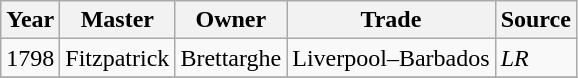<table class=" wikitable">
<tr>
<th>Year</th>
<th>Master</th>
<th>Owner</th>
<th>Trade</th>
<th>Source</th>
</tr>
<tr>
<td>1798</td>
<td>Fitzpatrick</td>
<td>Brettarghe</td>
<td>Liverpool–Barbados</td>
<td><em>LR</em></td>
</tr>
<tr>
</tr>
</table>
